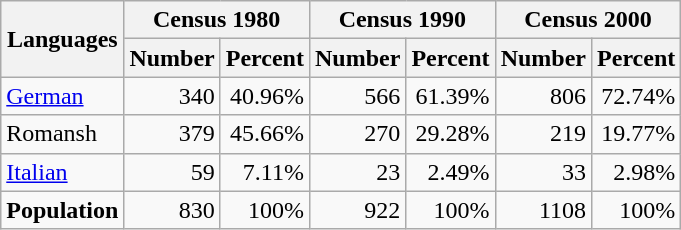<table class="wikitable">
<tr ---->
<th rowspan="2">Languages</th>
<th colspan="2">Census 1980</th>
<th colspan="2">Census 1990</th>
<th colspan="2">Census 2000</th>
</tr>
<tr ---->
<th>Number</th>
<th>Percent</th>
<th>Number</th>
<th>Percent</th>
<th>Number</th>
<th>Percent</th>
</tr>
<tr ---->
<td><a href='#'>German</a></td>
<td align=right>340</td>
<td align=right>40.96%</td>
<td align=right>566</td>
<td align=right>61.39%</td>
<td align=right>806</td>
<td align=right>72.74%</td>
</tr>
<tr ---->
<td>Romansh</td>
<td align=right>379</td>
<td align=right>45.66%</td>
<td align=right>270</td>
<td align=right>29.28%</td>
<td align=right>219</td>
<td align=right>19.77%</td>
</tr>
<tr ---->
<td><a href='#'>Italian</a></td>
<td align=right>59</td>
<td align=right>7.11%</td>
<td align=right>23</td>
<td align=right>2.49%</td>
<td align=right>33</td>
<td align=right>2.98%</td>
</tr>
<tr ---->
<td><strong>Population</strong></td>
<td align=right>830</td>
<td align=right>100%</td>
<td align=right>922</td>
<td align=right>100%</td>
<td align=right>1108</td>
<td align=right>100%</td>
</tr>
</table>
